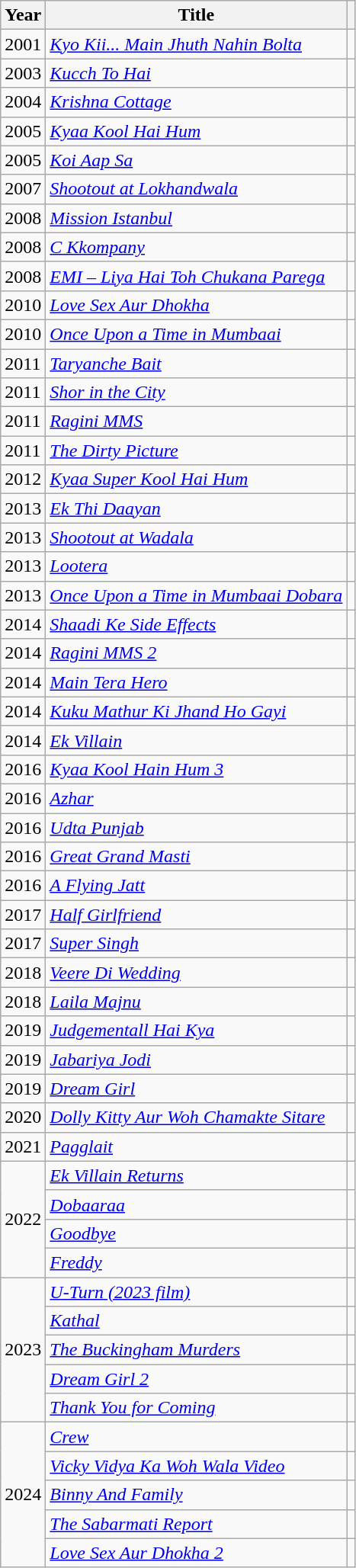<table class="wikitable sortable">
<tr>
<th scope="col">Year</th>
<th scope="col">Title</th>
<th scope="col" class="unsortable"></th>
</tr>
<tr>
<td>2001</td>
<td><em><a href='#'>Kyo Kii... Main Jhuth Nahin Bolta</a></em></td>
<td></td>
</tr>
<tr>
<td>2003</td>
<td><em><a href='#'>Kucch To Hai</a></em></td>
<td></td>
</tr>
<tr>
<td>2004</td>
<td><em><a href='#'>Krishna Cottage</a></em></td>
<td></td>
</tr>
<tr>
<td>2005</td>
<td><em><a href='#'>Kyaa Kool Hai Hum</a></em></td>
<td></td>
</tr>
<tr>
<td>2005</td>
<td><em><a href='#'>Koi Aap Sa</a></em></td>
<td></td>
</tr>
<tr>
<td>2007</td>
<td><em><a href='#'>Shootout at Lokhandwala</a></em></td>
<td></td>
</tr>
<tr>
<td>2008</td>
<td><em><a href='#'>Mission Istanbul</a></em></td>
<td></td>
</tr>
<tr>
<td>2008</td>
<td><em><a href='#'>C Kkompany</a></em></td>
<td></td>
</tr>
<tr>
<td>2008</td>
<td><em><a href='#'>EMI&nbsp;– Liya Hai Toh Chukana Parega</a></em></td>
<td></td>
</tr>
<tr>
<td>2010</td>
<td><em><a href='#'>Love Sex Aur Dhokha</a></em></td>
<td></td>
</tr>
<tr>
<td>2010</td>
<td><em><a href='#'>Once Upon a Time in Mumbaai</a></em></td>
<td></td>
</tr>
<tr>
<td>2011</td>
<td><em><a href='#'>Taryanche Bait</a></em></td>
<td></td>
</tr>
<tr>
<td>2011</td>
<td><em><a href='#'>Shor in the City</a></em></td>
<td></td>
</tr>
<tr>
<td>2011</td>
<td><em><a href='#'>Ragini MMS</a></em></td>
<td></td>
</tr>
<tr>
<td>2011</td>
<td><em><a href='#'>The Dirty Picture</a></em></td>
<td></td>
</tr>
<tr>
<td>2012</td>
<td><em><a href='#'>Kyaa Super Kool Hai Hum</a></em></td>
<td></td>
</tr>
<tr>
<td>2013</td>
<td><em><a href='#'>Ek Thi Daayan</a></em></td>
<td></td>
</tr>
<tr>
<td>2013</td>
<td><em><a href='#'>Shootout at Wadala</a></em></td>
<td></td>
</tr>
<tr>
<td>2013</td>
<td><em><a href='#'>Lootera</a></em></td>
<td></td>
</tr>
<tr>
<td>2013</td>
<td><em><a href='#'>Once Upon a Time in Mumbaai Dobara</a></em></td>
<td></td>
</tr>
<tr>
<td>2014</td>
<td><em><a href='#'>Shaadi Ke Side Effects</a></em></td>
<td></td>
</tr>
<tr>
<td>2014</td>
<td><em><a href='#'>Ragini MMS 2</a></em></td>
<td></td>
</tr>
<tr>
<td>2014</td>
<td><em><a href='#'>Main Tera Hero</a></em></td>
<td></td>
</tr>
<tr>
<td>2014</td>
<td><em><a href='#'>Kuku Mathur Ki Jhand Ho Gayi</a></em></td>
<td></td>
</tr>
<tr>
<td>2014</td>
<td><em><a href='#'>Ek Villain</a></em></td>
<td></td>
</tr>
<tr>
<td>2016</td>
<td><em><a href='#'>Kyaa Kool Hain Hum 3</a></em></td>
<td></td>
</tr>
<tr>
<td>2016</td>
<td><em><a href='#'>Azhar</a></em></td>
<td></td>
</tr>
<tr>
<td>2016</td>
<td><em><a href='#'>Udta Punjab</a></em></td>
<td></td>
</tr>
<tr>
<td>2016</td>
<td><em><a href='#'>Great Grand Masti</a></em></td>
<td></td>
</tr>
<tr>
<td>2016</td>
<td><em><a href='#'>A Flying Jatt</a></em></td>
<td></td>
</tr>
<tr>
<td>2017</td>
<td><em><a href='#'>Half Girlfriend</a></em></td>
<td></td>
</tr>
<tr>
<td>2017</td>
<td><em><a href='#'>Super Singh</a></em></td>
<td></td>
</tr>
<tr>
<td>2018</td>
<td><em><a href='#'>Veere Di Wedding</a></em></td>
<td></td>
</tr>
<tr>
<td>2018</td>
<td><em><a href='#'>Laila Majnu</a></em></td>
<td></td>
</tr>
<tr>
<td>2019</td>
<td><em><a href='#'>Judgementall Hai Kya</a></em></td>
<td></td>
</tr>
<tr>
<td>2019</td>
<td><em><a href='#'>Jabariya Jodi</a></em></td>
<td></td>
</tr>
<tr>
<td>2019</td>
<td><em><a href='#'>Dream Girl</a></em></td>
<td></td>
</tr>
<tr>
<td>2020</td>
<td><em><a href='#'>Dolly Kitty Aur Woh Chamakte Sitare</a></em></td>
<td></td>
</tr>
<tr>
<td>2021</td>
<td><em><a href='#'>Pagglait</a></em></td>
<td></td>
</tr>
<tr>
<td Rowspan="4">2022</td>
<td><em><a href='#'>Ek Villain Returns</a></em></td>
<td></td>
</tr>
<tr>
<td><em><a href='#'>Dobaaraa</a></em></td>
<td></td>
</tr>
<tr>
<td><em><a href='#'>Goodbye</a></em></td>
<td></td>
</tr>
<tr>
<td><em><a href='#'>Freddy</a></em></td>
<td></td>
</tr>
<tr>
<td rowspan="5">2023</td>
<td><em><a href='#'>U-Turn (2023 film)</a></em></td>
<td></td>
</tr>
<tr>
<td><em><a href='#'>Kathal</a></em></td>
<td></td>
</tr>
<tr>
<td><em><a href='#'>The Buckingham Murders</a></em></td>
<td></td>
</tr>
<tr>
<td><em><a href='#'>Dream Girl 2</a></em></td>
<td></td>
</tr>
<tr>
<td><em><a href='#'>Thank You for Coming</a></em></td>
<td></td>
</tr>
<tr>
<td rowspan="5">2024</td>
<td><em><a href='#'>Crew</a></em></td>
<td></td>
</tr>
<tr>
<td><em><a href='#'>Vicky Vidya Ka Woh Wala Video</a></em></td>
<td></td>
</tr>
<tr>
<td><em><a href='#'>Binny And Family</a></em></td>
<td></td>
</tr>
<tr>
<td><em><a href='#'>The Sabarmati Report</a></em></td>
<td></td>
</tr>
<tr>
<td><em><a href='#'>Love Sex Aur Dhokha 2</a></em></td>
<td></td>
</tr>
</table>
